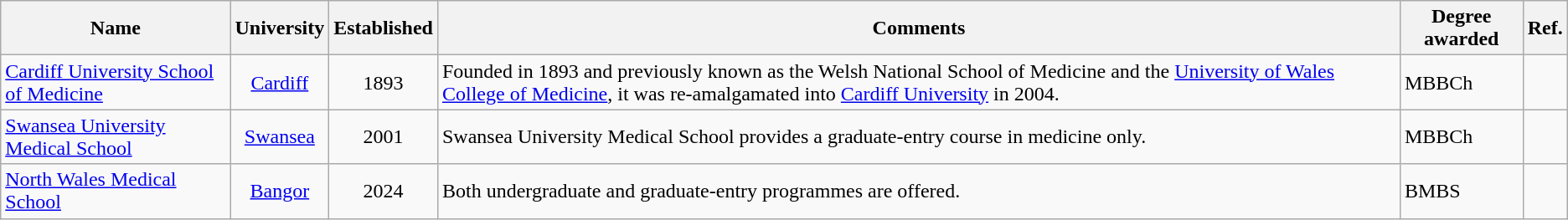<table class="wikitable sortable">
<tr>
<th>Name</th>
<th>University</th>
<th>Established</th>
<th class="unsortable">Comments</th>
<th class="unsortable">Degree awarded</th>
<th class="unsortable">Ref.</th>
</tr>
<tr>
<td><a href='#'>Cardiff University School of Medicine</a></td>
<td style="text-align:center;"><a href='#'>Cardiff</a></td>
<td style="text-align:center;">1893</td>
<td>Founded in 1893 and previously known as the Welsh National School of Medicine and the <a href='#'>University of Wales College of Medicine</a>, it was re-amalgamated into <a href='#'>Cardiff University</a> in 2004.</td>
<td>MBBCh</td>
<td style="text-align:center;"></td>
</tr>
<tr>
<td><a href='#'>Swansea University Medical School</a></td>
<td style="text-align:center;"><a href='#'>Swansea</a></td>
<td style="text-align:center;">2001</td>
<td>Swansea University Medical School provides a graduate-entry course in medicine only.</td>
<td>MBBCh</td>
<td style="text-align:center;"></td>
</tr>
<tr>
<td><a href='#'>North Wales Medical School</a></td>
<td style="text-align:center;"><a href='#'>Bangor</a></td>
<td style="text-align:center;">2024</td>
<td>Both undergraduate and graduate-entry programmes are offered.</td>
<td>BMBS</td>
<td style="text-align:center;"></td>
</tr>
</table>
